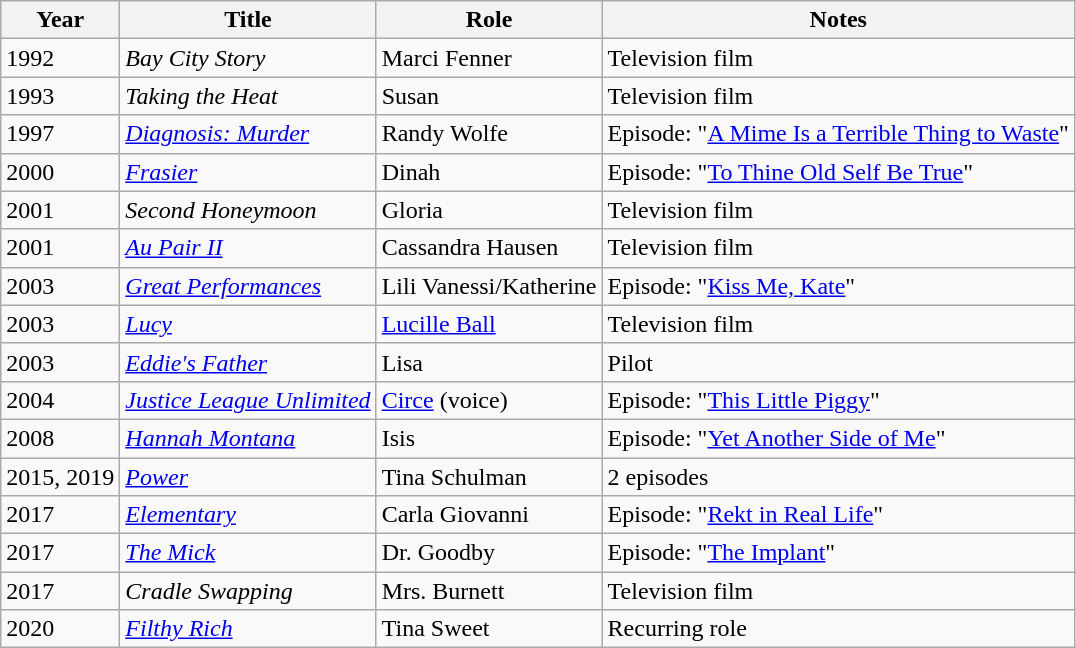<table class="wikitable sortable">
<tr>
<th>Year</th>
<th>Title</th>
<th>Role</th>
<th>Notes</th>
</tr>
<tr>
<td>1992</td>
<td><em>Bay City Story</em></td>
<td>Marci Fenner</td>
<td>Television film</td>
</tr>
<tr>
<td>1993</td>
<td><em>Taking the Heat</em></td>
<td>Susan</td>
<td>Television film</td>
</tr>
<tr>
<td>1997</td>
<td><em><a href='#'>Diagnosis: Murder</a></em></td>
<td>Randy Wolfe</td>
<td>Episode: "<a href='#'>A Mime Is a Terrible Thing to Waste</a>"</td>
</tr>
<tr>
<td>2000</td>
<td><em><a href='#'>Frasier</a></em></td>
<td>Dinah</td>
<td>Episode: "<a href='#'>To Thine Old Self Be True</a>"</td>
</tr>
<tr>
<td>2001</td>
<td><em>Second Honeymoon</em></td>
<td>Gloria</td>
<td>Television film</td>
</tr>
<tr>
<td>2001</td>
<td><em><a href='#'>Au Pair II</a></em></td>
<td>Cassandra Hausen</td>
<td>Television film</td>
</tr>
<tr>
<td>2003</td>
<td><em><a href='#'>Great Performances</a></em></td>
<td>Lili Vanessi/Katherine</td>
<td>Episode: "<a href='#'>Kiss Me, Kate</a>"</td>
</tr>
<tr>
<td>2003</td>
<td><em><a href='#'>Lucy</a></em></td>
<td><a href='#'>Lucille Ball</a></td>
<td>Television film</td>
</tr>
<tr>
<td>2003</td>
<td><em><a href='#'>Eddie's Father</a></em></td>
<td>Lisa</td>
<td>Pilot</td>
</tr>
<tr>
<td>2004</td>
<td><em><a href='#'>Justice League Unlimited</a></em></td>
<td><a href='#'>Circe</a> (voice)</td>
<td>Episode: "<a href='#'>This Little Piggy</a>"</td>
</tr>
<tr>
<td>2008</td>
<td><em><a href='#'>Hannah Montana</a></em></td>
<td>Isis</td>
<td>Episode: "<a href='#'>Yet Another Side of Me</a>"</td>
</tr>
<tr>
<td>2015, 2019</td>
<td><em><a href='#'>Power</a></em></td>
<td>Tina Schulman</td>
<td>2 episodes</td>
</tr>
<tr>
<td>2017</td>
<td><em><a href='#'>Elementary</a></em></td>
<td>Carla Giovanni</td>
<td>Episode: "<a href='#'>Rekt in Real Life</a>"</td>
</tr>
<tr>
<td>2017</td>
<td><em><a href='#'>The Mick</a></em></td>
<td>Dr. Goodby</td>
<td>Episode: "<a href='#'>The Implant</a>"</td>
</tr>
<tr>
<td>2017</td>
<td><em>Cradle Swapping</em></td>
<td>Mrs. Burnett</td>
<td>Television film</td>
</tr>
<tr>
<td>2020</td>
<td><em><a href='#'>Filthy Rich</a></em></td>
<td>Tina Sweet</td>
<td>Recurring role</td>
</tr>
</table>
